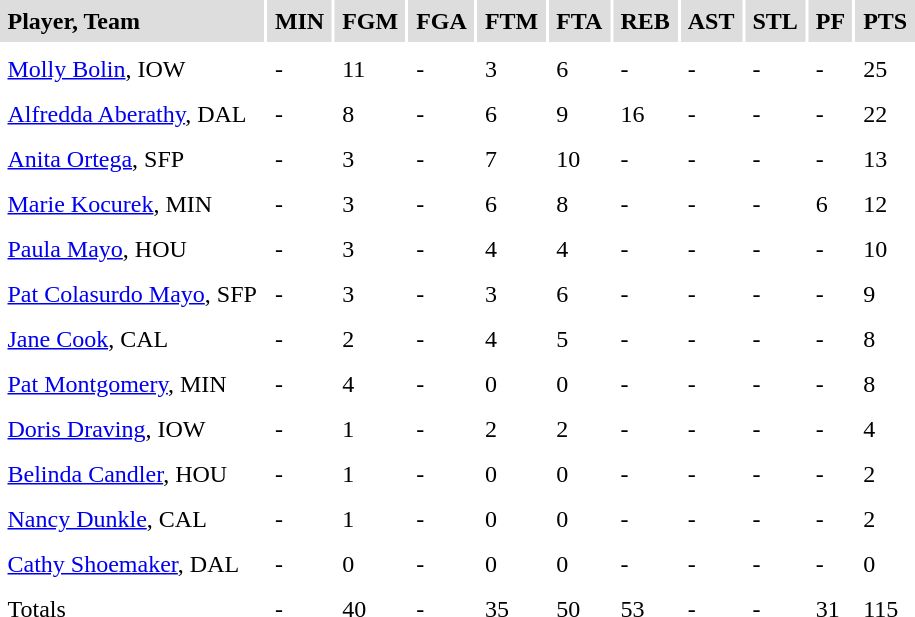<table cellpadding=5>
<tr bgcolor="#dddddd">
<td><strong>Player, Team</strong></td>
<td><strong>MIN</strong></td>
<td><strong>FGM</strong></td>
<td><strong>FGA</strong></td>
<td><strong>FTM</strong></td>
<td><strong>FTA</strong></td>
<td><strong>REB</strong></td>
<td><strong>AST</strong></td>
<td><strong>STL</strong></td>
<td><strong>PF</strong></td>
<td><strong>PTS</strong></td>
</tr>
<tr bgcolor="#eeeeee">
</tr>
<tr>
<td><a href='#'>Molly Bolin</a>, IOW</td>
<td>-</td>
<td>11</td>
<td>-</td>
<td>3</td>
<td>6</td>
<td>-</td>
<td>-</td>
<td>-</td>
<td>-</td>
<td>25</td>
</tr>
<tr>
<td><a href='#'>Alfredda Aberathy</a>, DAL</td>
<td>-</td>
<td>8</td>
<td>-</td>
<td>6</td>
<td>9</td>
<td>16</td>
<td>-</td>
<td>-</td>
<td>-</td>
<td>22</td>
</tr>
<tr>
<td><a href='#'>Anita Ortega</a>, SFP</td>
<td>-</td>
<td>3</td>
<td>-</td>
<td>7</td>
<td>10</td>
<td>-</td>
<td>-</td>
<td>-</td>
<td>-</td>
<td>13</td>
</tr>
<tr>
<td><a href='#'>Marie Kocurek</a>, MIN</td>
<td>-</td>
<td>3</td>
<td>-</td>
<td>6</td>
<td>8</td>
<td>-</td>
<td>-</td>
<td>-</td>
<td>6</td>
<td>12</td>
</tr>
<tr>
<td><a href='#'>Paula Mayo</a>, HOU</td>
<td>-</td>
<td>3</td>
<td>-</td>
<td>4</td>
<td>4</td>
<td>-</td>
<td>-</td>
<td>-</td>
<td>-</td>
<td>10</td>
</tr>
<tr>
<td><a href='#'>Pat Colasurdo Mayo</a>, SFP</td>
<td>-</td>
<td>3</td>
<td>-</td>
<td>3</td>
<td>6</td>
<td>-</td>
<td>-</td>
<td>-</td>
<td>-</td>
<td>9</td>
</tr>
<tr>
<td><a href='#'>Jane Cook</a>, CAL</td>
<td>-</td>
<td>2</td>
<td>-</td>
<td>4</td>
<td>5</td>
<td>-</td>
<td>-</td>
<td>-</td>
<td>-</td>
<td>8</td>
</tr>
<tr>
<td><a href='#'>Pat Montgomery</a>, MIN</td>
<td>-</td>
<td>4</td>
<td>-</td>
<td>0</td>
<td>0</td>
<td>-</td>
<td>-</td>
<td>-</td>
<td>-</td>
<td>8</td>
</tr>
<tr>
<td><a href='#'>Doris Draving</a>, IOW</td>
<td>-</td>
<td>1</td>
<td>-</td>
<td>2</td>
<td>2</td>
<td>-</td>
<td>-</td>
<td>-</td>
<td>-</td>
<td>4</td>
</tr>
<tr>
<td><a href='#'>Belinda Candler</a>, HOU</td>
<td>-</td>
<td>1</td>
<td>-</td>
<td>0</td>
<td>0</td>
<td>-</td>
<td>-</td>
<td>-</td>
<td>-</td>
<td>2</td>
</tr>
<tr>
<td><a href='#'>Nancy Dunkle</a>, CAL</td>
<td>-</td>
<td>1</td>
<td>-</td>
<td>0</td>
<td>0</td>
<td>-</td>
<td>-</td>
<td>-</td>
<td>-</td>
<td>2</td>
</tr>
<tr>
<td><a href='#'>Cathy Shoemaker</a>, DAL</td>
<td>-</td>
<td>0</td>
<td>-</td>
<td>0</td>
<td>0</td>
<td>-</td>
<td>-</td>
<td>-</td>
<td>-</td>
<td>0</td>
</tr>
<tr>
<td>Totals</td>
<td>-</td>
<td>40</td>
<td>-</td>
<td>35</td>
<td>50</td>
<td>53</td>
<td>-</td>
<td>-</td>
<td>31</td>
<td>115</td>
</tr>
<tr>
</tr>
</table>
